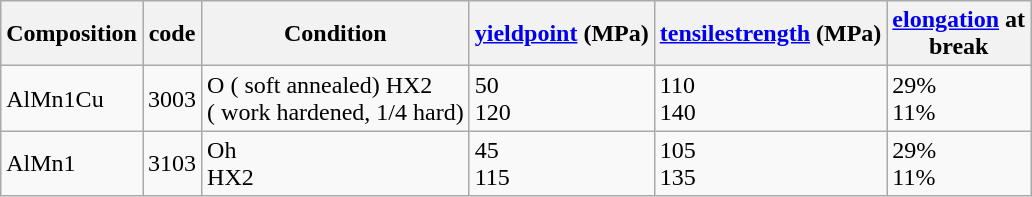<table class="wikitable">
<tr>
<th>Composition</th>
<th>code</th>
<th>Condition</th>
<th><a href='#'>yieldpoint</a> (MPa)</th>
<th><a href='#'>tensilestrength</a>  (MPa)</th>
<th><a href='#'>elongation</a> at<br>break</th>
</tr>
<tr>
<td>AlMn1Cu</td>
<td>3003</td>
<td>O ( soft annealed) HX2<br>( work hardened, 1/4 hard)</td>
<td>50<br>120</td>
<td>110<br>140</td>
<td>29%<br>11%</td>
</tr>
<tr>
<td>AlMn1</td>
<td>3103</td>
<td>Oh<br>HX2</td>
<td>45<br>115</td>
<td>105<br>135</td>
<td>29%<br>11%</td>
</tr>
</table>
